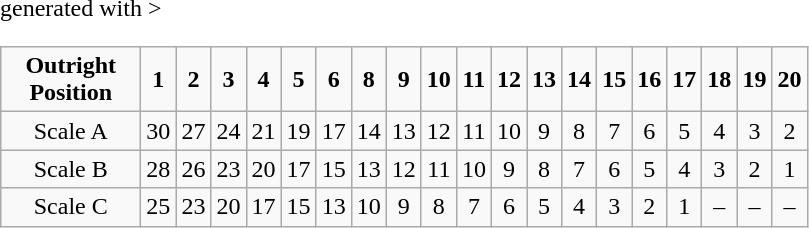<table class="wikitable" <hiddentext>generated with >
<tr style="font-weight:bold" align="center">
<td width="86" height="13">Outright Position</td>
<td width="16">1</td>
<td width="16">2</td>
<td width="16">3</td>
<td width="16">4</td>
<td width="16">5</td>
<td width="16">6</td>
<td width="16">8</td>
<td width="16">9</td>
<td width="16">10</td>
<td width="16">11</td>
<td width="16">12</td>
<td width="16">13</td>
<td width="16">14</td>
<td width="16">15</td>
<td width="16">16</td>
<td width="16">17</td>
<td width="16">18</td>
<td width="16">19</td>
<td width="16">20</td>
</tr>
<tr align="center">
<td height="13">Scale A</td>
<td>30</td>
<td>27</td>
<td>24</td>
<td>21</td>
<td>19</td>
<td>17</td>
<td>14</td>
<td>13</td>
<td>12</td>
<td>11</td>
<td>10</td>
<td>9</td>
<td>8</td>
<td>7</td>
<td>6</td>
<td>5</td>
<td>4</td>
<td>3</td>
<td>2</td>
</tr>
<tr align="center">
<td height="13">Scale B</td>
<td>28</td>
<td>26</td>
<td>23</td>
<td>20</td>
<td>17</td>
<td>15</td>
<td>13</td>
<td>12</td>
<td>11</td>
<td>10</td>
<td>9</td>
<td>8</td>
<td>7</td>
<td>6</td>
<td>5</td>
<td>4</td>
<td>3</td>
<td>2</td>
<td>1</td>
</tr>
<tr align="center">
<td height="13">Scale C</td>
<td>25</td>
<td>23</td>
<td>20</td>
<td>17</td>
<td>15</td>
<td>13</td>
<td>10</td>
<td>9</td>
<td>8</td>
<td>7</td>
<td>6</td>
<td>5</td>
<td>4</td>
<td>3</td>
<td>2</td>
<td>1</td>
<td>–</td>
<td>–</td>
<td>–</td>
</tr>
</table>
